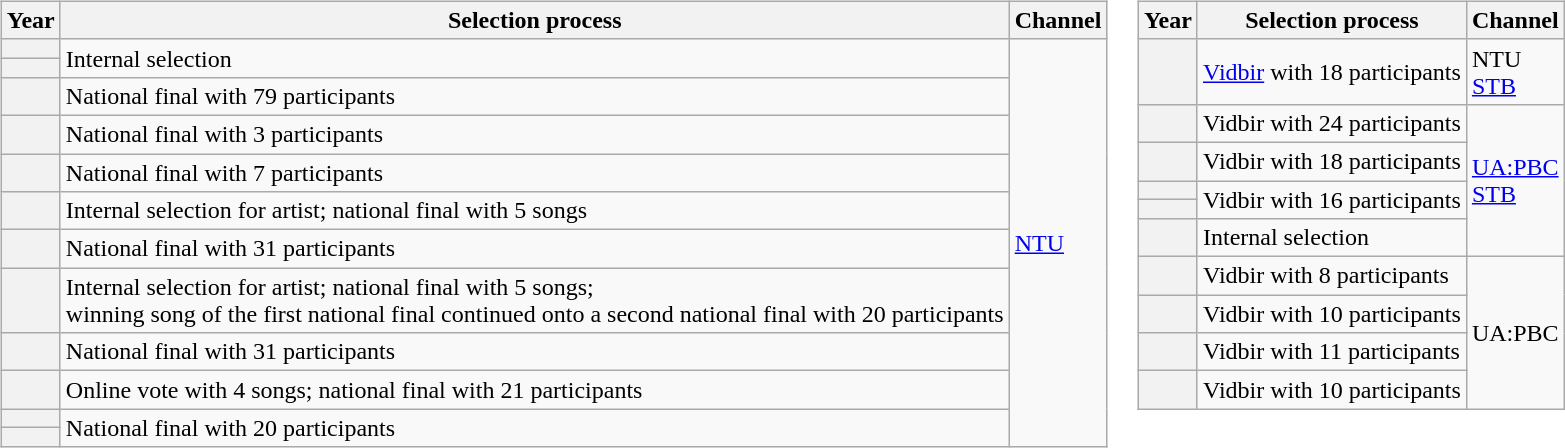<table>
<tr style="vertical-align:top">
<td><br><table class="wikitable plainrowheaders">
<tr>
<th>Year</th>
<th>Selection process</th>
<th>Channel</th>
</tr>
<tr>
<th scope="row"></th>
<td rowspan=2>Internal selection</td>
<td rowspan=12><a href='#'>NTU</a></td>
</tr>
<tr>
<th scope="row"></th>
</tr>
<tr>
<th scope="row"></th>
<td>National final with 79 participants</td>
</tr>
<tr>
<th scope="row"></th>
<td>National final with 3 participants</td>
</tr>
<tr>
<th scope="row"></th>
<td>National final with 7 participants</td>
</tr>
<tr>
<th scope="row"></th>
<td>Internal selection for artist; national final with 5 songs</td>
</tr>
<tr>
<th scope="row"></th>
<td>National final with 31 participants</td>
</tr>
<tr>
<th scope="row"></th>
<td>Internal selection for artist; national final with 5 songs;<br>winning song of the first national final continued onto a second national final with 20 participants</td>
</tr>
<tr>
<th scope="row"></th>
<td>National final with 31 participants</td>
</tr>
<tr>
<th scope="row"></th>
<td>Online vote with 4 songs; national final with 21 participants</td>
</tr>
<tr>
<th scope="row"></th>
<td rowspan=2>National final with 20 participants</td>
</tr>
<tr>
<th scope="row"></th>
</tr>
</table>
</td>
<td><br><table class="wikitable plainrowheaders">
<tr>
<th>Year</th>
<th>Selection process</th>
<th>Channel</th>
</tr>
<tr>
<th scope="row"></th>
<td><a href='#'>Vidbir</a> with 18 participants</td>
<td>NTU<br><a href='#'>STB</a></td>
</tr>
<tr>
<th scope="row"></th>
<td>Vidbir with 24 participants</td>
<td rowspan="5"><a href='#'>UA:PBC</a><br><a href='#'>STB</a></td>
</tr>
<tr>
<th scope="row"></th>
<td>Vidbir with 18 participants</td>
</tr>
<tr>
<th scope="row"><s></s></th>
<td rowspan="2">Vidbir with 16 participants</td>
</tr>
<tr>
<th scope="row"><s></s></th>
</tr>
<tr>
<th scope="row"></th>
<td>Internal selection</td>
</tr>
<tr>
<th scope="row"></th>
<td>Vidbir with 8 participants</td>
<td rowspan="4">UA:PBC</td>
</tr>
<tr>
<th scope="row"></th>
<td>Vidbir with 10 participants</td>
</tr>
<tr>
<th scope="row"></th>
<td>Vidbir with 11 participants</td>
</tr>
<tr>
<th scope="row"></th>
<td>Vidbir with 10 participants</td>
</tr>
</table>
</td>
</tr>
</table>
